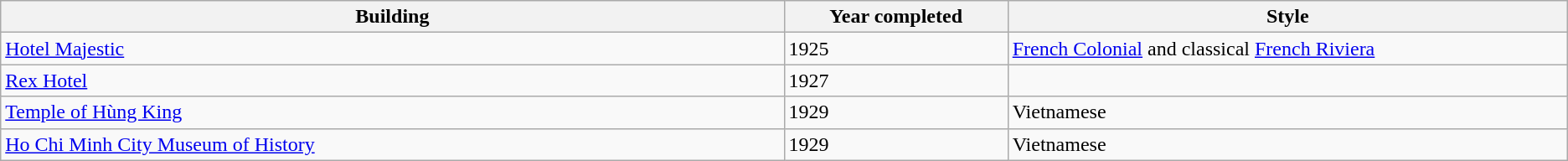<table class="wikitable">
<tr>
<th width=28%>Building</th>
<th width=8%>Year completed</th>
<th width=20%>Style</th>
</tr>
<tr>
<td><a href='#'>Hotel Majestic</a></td>
<td>1925</td>
<td><a href='#'>French Colonial</a> and classical <a href='#'>French Riviera</a></td>
</tr>
<tr>
<td><a href='#'>Rex Hotel</a></td>
<td>1927</td>
<td></td>
</tr>
<tr>
<td><a href='#'>Temple of Hùng King</a></td>
<td>1929</td>
<td>Vietnamese</td>
</tr>
<tr>
<td><a href='#'>Ho Chi Minh City Museum of History</a></td>
<td>1929</td>
<td>Vietnamese</td>
</tr>
</table>
